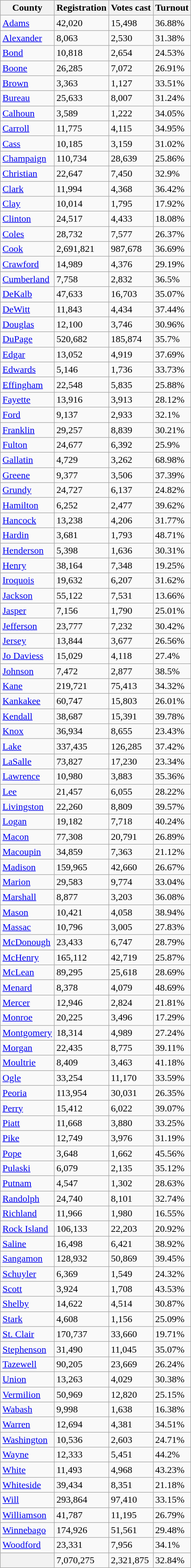<table class="wikitable collapsible collapsed sortable">
<tr>
<th>County</th>
<th>Registration</th>
<th>Votes cast</th>
<th>Turnout</th>
</tr>
<tr>
<td><a href='#'>Adams</a></td>
<td>42,020</td>
<td>15,498</td>
<td>36.88%</td>
</tr>
<tr>
<td><a href='#'>Alexander</a></td>
<td>8,063</td>
<td>2,530</td>
<td>31.38%</td>
</tr>
<tr>
<td><a href='#'>Bond</a></td>
<td>10,818</td>
<td>2,654</td>
<td>24.53%</td>
</tr>
<tr>
<td><a href='#'>Boone</a></td>
<td>26,285</td>
<td>7,072</td>
<td>26.91%</td>
</tr>
<tr>
<td><a href='#'>Brown</a></td>
<td>3,363</td>
<td>1,127</td>
<td>33.51%</td>
</tr>
<tr>
<td><a href='#'>Bureau</a></td>
<td>25,633</td>
<td>8,007</td>
<td>31.24%</td>
</tr>
<tr>
<td><a href='#'>Calhoun</a></td>
<td>3,589</td>
<td>1,222</td>
<td>34.05%</td>
</tr>
<tr>
<td><a href='#'>Carroll</a></td>
<td>11,775</td>
<td>4,115</td>
<td>34.95%</td>
</tr>
<tr>
<td><a href='#'>Cass</a></td>
<td>10,185</td>
<td>3,159</td>
<td>31.02%</td>
</tr>
<tr>
<td><a href='#'>Champaign</a></td>
<td>110,734</td>
<td>28,639</td>
<td>25.86%</td>
</tr>
<tr>
<td><a href='#'>Christian</a></td>
<td>22,647</td>
<td>7,450</td>
<td>32.9%</td>
</tr>
<tr>
<td><a href='#'>Clark</a></td>
<td>11,994</td>
<td>4,368</td>
<td>36.42%</td>
</tr>
<tr>
<td><a href='#'>Clay</a></td>
<td>10,014</td>
<td>1,795</td>
<td>17.92%</td>
</tr>
<tr>
<td><a href='#'>Clinton</a></td>
<td>24,517</td>
<td>4,433</td>
<td>18.08%</td>
</tr>
<tr>
<td><a href='#'>Coles</a></td>
<td>28,732</td>
<td>7,577</td>
<td>26.37%</td>
</tr>
<tr>
<td><a href='#'>Cook</a></td>
<td>2,691,821</td>
<td>987,678</td>
<td>36.69%</td>
</tr>
<tr>
<td><a href='#'>Crawford</a></td>
<td>14,989</td>
<td>4,376</td>
<td>29.19%</td>
</tr>
<tr>
<td><a href='#'>Cumberland</a></td>
<td>7,758</td>
<td>2,832</td>
<td>36.5%</td>
</tr>
<tr>
<td><a href='#'>DeKalb</a></td>
<td>47,633</td>
<td>16,703</td>
<td>35.07%</td>
</tr>
<tr>
<td><a href='#'>DeWitt</a></td>
<td>11,843</td>
<td>4,434</td>
<td>37.44%</td>
</tr>
<tr>
<td><a href='#'>Douglas</a></td>
<td>12,100</td>
<td>3,746</td>
<td>30.96%</td>
</tr>
<tr>
<td><a href='#'>DuPage</a></td>
<td>520,682</td>
<td>185,874</td>
<td>35.7%</td>
</tr>
<tr>
<td><a href='#'>Edgar</a></td>
<td>13,052</td>
<td>4,919</td>
<td>37.69%</td>
</tr>
<tr>
<td><a href='#'>Edwards</a></td>
<td>5,146</td>
<td>1,736</td>
<td>33.73%</td>
</tr>
<tr>
<td><a href='#'>Effingham</a></td>
<td>22,548</td>
<td>5,835</td>
<td>25.88%</td>
</tr>
<tr>
<td><a href='#'>Fayette</a></td>
<td>13,916</td>
<td>3,913</td>
<td>28.12%</td>
</tr>
<tr>
<td><a href='#'>Ford</a></td>
<td>9,137</td>
<td>2,933</td>
<td>32.1%</td>
</tr>
<tr>
<td><a href='#'>Franklin</a></td>
<td>29,257</td>
<td>8,839</td>
<td>30.21%</td>
</tr>
<tr>
<td><a href='#'>Fulton</a></td>
<td>24,677</td>
<td>6,392</td>
<td>25.9%</td>
</tr>
<tr>
<td><a href='#'>Gallatin</a></td>
<td>4,729</td>
<td>3,262</td>
<td>68.98%</td>
</tr>
<tr>
<td><a href='#'>Greene</a></td>
<td>9,377</td>
<td>3,506</td>
<td>37.39%</td>
</tr>
<tr>
<td><a href='#'>Grundy</a></td>
<td>24,727</td>
<td>6,137</td>
<td>24.82%</td>
</tr>
<tr>
<td><a href='#'>Hamilton</a></td>
<td>6,252</td>
<td>2,477</td>
<td>39.62%</td>
</tr>
<tr>
<td><a href='#'>Hancock</a></td>
<td>13,238</td>
<td>4,206</td>
<td>31.77%</td>
</tr>
<tr>
<td><a href='#'>Hardin</a></td>
<td>3,681</td>
<td>1,793</td>
<td>48.71%</td>
</tr>
<tr>
<td><a href='#'>Henderson</a></td>
<td>5,398</td>
<td>1,636</td>
<td>30.31%</td>
</tr>
<tr>
<td><a href='#'>Henry</a></td>
<td>38,164</td>
<td>7,348</td>
<td>19.25%</td>
</tr>
<tr>
<td><a href='#'>Iroquois</a></td>
<td>19,632</td>
<td>6,207</td>
<td>31.62%</td>
</tr>
<tr>
<td><a href='#'>Jackson</a></td>
<td>55,122</td>
<td>7,531</td>
<td>13.66%</td>
</tr>
<tr>
<td><a href='#'>Jasper</a></td>
<td>7,156</td>
<td>1,790</td>
<td>25.01%</td>
</tr>
<tr>
<td><a href='#'>Jefferson</a></td>
<td>23,777</td>
<td>7,232</td>
<td>30.42%</td>
</tr>
<tr>
<td><a href='#'>Jersey</a></td>
<td>13,844</td>
<td>3,677</td>
<td>26.56%</td>
</tr>
<tr>
<td><a href='#'>Jo Daviess</a></td>
<td>15,029</td>
<td>4,118</td>
<td>27.4%</td>
</tr>
<tr>
<td><a href='#'>Johnson</a></td>
<td>7,472</td>
<td>2,877</td>
<td>38.5%</td>
</tr>
<tr>
<td><a href='#'>Kane</a></td>
<td>219,721</td>
<td>75,413</td>
<td>34.32%</td>
</tr>
<tr>
<td><a href='#'>Kankakee</a></td>
<td>60,747</td>
<td>15,803</td>
<td>26.01%</td>
</tr>
<tr>
<td><a href='#'>Kendall</a></td>
<td>38,687</td>
<td>15,391</td>
<td>39.78%</td>
</tr>
<tr>
<td><a href='#'>Knox</a></td>
<td>36,934</td>
<td>8,655</td>
<td>23.43%</td>
</tr>
<tr>
<td><a href='#'>Lake</a></td>
<td>337,435</td>
<td>126,285</td>
<td>37.42%</td>
</tr>
<tr>
<td><a href='#'>LaSalle</a></td>
<td>73,827</td>
<td>17,230</td>
<td>23.34%</td>
</tr>
<tr>
<td><a href='#'>Lawrence</a></td>
<td>10,980</td>
<td>3,883</td>
<td>35.36%</td>
</tr>
<tr>
<td><a href='#'>Lee</a></td>
<td>21,457</td>
<td>6,055</td>
<td>28.22%</td>
</tr>
<tr>
<td><a href='#'>Livingston</a></td>
<td>22,260</td>
<td>8,809</td>
<td>39.57%</td>
</tr>
<tr>
<td><a href='#'>Logan</a></td>
<td>19,182</td>
<td>7,718</td>
<td>40.24%</td>
</tr>
<tr>
<td><a href='#'>Macon</a></td>
<td>77,308</td>
<td>20,791</td>
<td>26.89%</td>
</tr>
<tr>
<td><a href='#'>Macoupin</a></td>
<td>34,859</td>
<td>7,363</td>
<td>21.12%</td>
</tr>
<tr>
<td><a href='#'>Madison</a></td>
<td>159,965</td>
<td>42,660</td>
<td>26.67%</td>
</tr>
<tr>
<td><a href='#'>Marion</a></td>
<td>29,583</td>
<td>9,774</td>
<td>33.04%</td>
</tr>
<tr>
<td><a href='#'>Marshall</a></td>
<td>8,877</td>
<td>3,203</td>
<td>36.08%</td>
</tr>
<tr>
<td><a href='#'>Mason</a></td>
<td>10,421</td>
<td>4,058</td>
<td>38.94%</td>
</tr>
<tr>
<td><a href='#'>Massac</a></td>
<td>10,796</td>
<td>3,005</td>
<td>27.83%</td>
</tr>
<tr>
<td><a href='#'>McDonough</a></td>
<td>23,433</td>
<td>6,747</td>
<td>28.79%</td>
</tr>
<tr>
<td><a href='#'>McHenry</a></td>
<td>165,112</td>
<td>42,719</td>
<td>25.87%</td>
</tr>
<tr>
<td><a href='#'>McLean</a></td>
<td>89,295</td>
<td>25,618</td>
<td>28.69%</td>
</tr>
<tr>
<td><a href='#'>Menard</a></td>
<td>8,378</td>
<td>4,079</td>
<td>48.69%</td>
</tr>
<tr>
<td><a href='#'>Mercer</a></td>
<td>12,946</td>
<td>2,824</td>
<td>21.81%</td>
</tr>
<tr>
<td><a href='#'>Monroe</a></td>
<td>20,225</td>
<td>3,496</td>
<td>17.29%</td>
</tr>
<tr>
<td><a href='#'>Montgomery</a></td>
<td>18,314</td>
<td>4,989</td>
<td>27.24%</td>
</tr>
<tr>
<td><a href='#'>Morgan</a></td>
<td>22,435</td>
<td>8,775</td>
<td>39.11%</td>
</tr>
<tr>
<td><a href='#'>Moultrie</a></td>
<td>8,409</td>
<td>3,463</td>
<td>41.18%</td>
</tr>
<tr>
<td><a href='#'>Ogle</a></td>
<td>33,254</td>
<td>11,170</td>
<td>33.59%</td>
</tr>
<tr>
<td><a href='#'>Peoria</a></td>
<td>113,954</td>
<td>30,031</td>
<td>26.35%</td>
</tr>
<tr>
<td><a href='#'>Perry</a></td>
<td>15,412</td>
<td>6,022</td>
<td>39.07%</td>
</tr>
<tr>
<td><a href='#'>Piatt</a></td>
<td>11,668</td>
<td>3,880</td>
<td>33.25%</td>
</tr>
<tr>
<td><a href='#'>Pike</a></td>
<td>12,749</td>
<td>3,976</td>
<td>31.19%</td>
</tr>
<tr>
<td><a href='#'>Pope</a></td>
<td>3,648</td>
<td>1,662</td>
<td>45.56%</td>
</tr>
<tr>
<td><a href='#'>Pulaski</a></td>
<td>6,079</td>
<td>2,135</td>
<td>35.12%</td>
</tr>
<tr>
<td><a href='#'>Putnam</a></td>
<td>4,547</td>
<td>1,302</td>
<td>28.63%</td>
</tr>
<tr>
<td><a href='#'>Randolph</a></td>
<td>24,740</td>
<td>8,101</td>
<td>32.74%</td>
</tr>
<tr>
<td><a href='#'>Richland</a></td>
<td>11,966</td>
<td>1,980</td>
<td>16.55%</td>
</tr>
<tr>
<td><a href='#'>Rock Island</a></td>
<td>106,133</td>
<td>22,203</td>
<td>20.92%</td>
</tr>
<tr>
<td><a href='#'>Saline</a></td>
<td>16,498</td>
<td>6,421</td>
<td>38.92%</td>
</tr>
<tr>
<td><a href='#'>Sangamon</a></td>
<td>128,932</td>
<td>50,869</td>
<td>39.45%</td>
</tr>
<tr>
<td><a href='#'>Schuyler</a></td>
<td>6,369</td>
<td>1,549</td>
<td>24.32%</td>
</tr>
<tr>
<td><a href='#'>Scott</a></td>
<td>3,924</td>
<td>1,708</td>
<td>43.53%</td>
</tr>
<tr>
<td><a href='#'>Shelby</a></td>
<td>14,622</td>
<td>4,514</td>
<td>30.87%</td>
</tr>
<tr>
<td><a href='#'>Stark</a></td>
<td>4,608</td>
<td>1,156</td>
<td>25.09%</td>
</tr>
<tr>
<td><a href='#'>St. Clair</a></td>
<td>170,737</td>
<td>33,660</td>
<td>19.71%</td>
</tr>
<tr>
<td><a href='#'>Stephenson</a></td>
<td>31,490</td>
<td>11,045</td>
<td>35.07%</td>
</tr>
<tr>
<td><a href='#'>Tazewell</a></td>
<td>90,205</td>
<td>23,669</td>
<td>26.24%</td>
</tr>
<tr>
<td><a href='#'>Union</a></td>
<td>13,263</td>
<td>4,029</td>
<td>30.38%</td>
</tr>
<tr>
<td><a href='#'>Vermilion</a></td>
<td>50,969</td>
<td>12,820</td>
<td>25.15%</td>
</tr>
<tr>
<td><a href='#'>Wabash</a></td>
<td>9,998</td>
<td>1,638</td>
<td>16.38%</td>
</tr>
<tr>
<td><a href='#'>Warren</a></td>
<td>12,694</td>
<td>4,381</td>
<td>34.51%</td>
</tr>
<tr>
<td><a href='#'>Washington</a></td>
<td>10,536</td>
<td>2,603</td>
<td>24.71%</td>
</tr>
<tr>
<td><a href='#'>Wayne</a></td>
<td>12,333</td>
<td>5,451</td>
<td>44.2%</td>
</tr>
<tr>
<td><a href='#'>White</a></td>
<td>11,493</td>
<td>4,968</td>
<td>43.23%</td>
</tr>
<tr>
<td><a href='#'>Whiteside</a></td>
<td>39,434</td>
<td>8,351</td>
<td>21.18%</td>
</tr>
<tr>
<td><a href='#'>Will</a></td>
<td>293,864</td>
<td>97,410</td>
<td>33.15%</td>
</tr>
<tr>
<td><a href='#'>Williamson</a></td>
<td>41,787</td>
<td>11,195</td>
<td>26.79%</td>
</tr>
<tr>
<td><a href='#'>Winnebago</a></td>
<td>174,926</td>
<td>51,561</td>
<td>29.48%</td>
</tr>
<tr>
<td><a href='#'>Woodford</a></td>
<td>23,331</td>
<td>7,956</td>
<td>34.1%</td>
</tr>
<tr>
<th></th>
<td>7,070,275</td>
<td>2,321,875</td>
<td>32.84%</td>
</tr>
</table>
